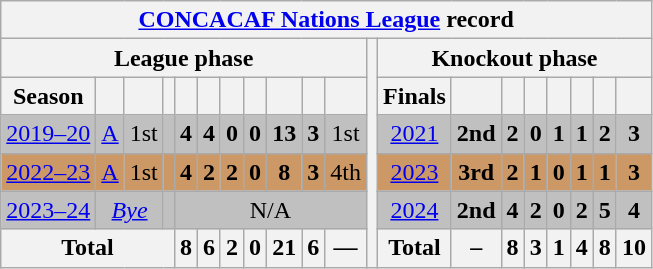<table class="wikitable" style="text-align: center;">
<tr>
<th colspan=20><a href='#'>CONCACAF Nations League</a> record</th>
</tr>
<tr>
<th colspan=11>League phase</th>
<th rowspan=6></th>
<th colspan=8>Knockout phase</th>
</tr>
<tr>
<th>Season</th>
<th></th>
<th></th>
<th></th>
<th></th>
<th></th>
<th></th>
<th></th>
<th></th>
<th></th>
<th></th>
<th>Finals</th>
<th></th>
<th></th>
<th></th>
<th></th>
<th></th>
<th></th>
<th></th>
</tr>
<tr bgcolor=Silver>
<td><a href='#'>2019–20</a></td>
<td><a href='#'>A</a></td>
<td>1st</td>
<td></td>
<td><strong>4</strong></td>
<td><strong>4</strong></td>
<td><strong>0</strong></td>
<td><strong>0</strong></td>
<td><strong>13</strong></td>
<td><strong>3</strong></td>
<td>1st</td>
<td> <a href='#'>2021</a></td>
<td><strong>2nd</strong></td>
<td><strong>2</strong></td>
<td><strong>0</strong></td>
<td><strong>1</strong></td>
<td><strong>1</strong></td>
<td><strong>2</strong></td>
<td><strong>3</strong></td>
</tr>
<tr style="background:#c96">
<td><a href='#'>2022–23</a></td>
<td><a href='#'>A</a></td>
<td>1st</td>
<td></td>
<td><strong>4</strong></td>
<td><strong>2</strong></td>
<td><strong>2</strong></td>
<td><strong>0</strong></td>
<td><strong>8</strong></td>
<td><strong>3</strong></td>
<td>4th</td>
<td> <a href='#'>2023</a></td>
<td><strong>3rd</strong></td>
<td><strong>2</strong></td>
<td><strong>1</strong></td>
<td><strong>0</strong></td>
<td><strong>1</strong></td>
<td><strong>1</strong></td>
<td><strong>3</strong></td>
</tr>
<tr bgcolor=Silver>
<td><a href='#'>2023–24</a></td>
<td colspan=2><em><a href='#'>Bye</a></em></td>
<td></td>
<td colspan=7>N/A</td>
<td> <a href='#'>2024</a></td>
<td><strong>2nd</strong></td>
<td><strong>4</strong></td>
<td><strong>2</strong></td>
<td><strong>0</strong></td>
<td><strong>2</strong></td>
<td><strong>5</strong></td>
<td><strong>4</strong></td>
</tr>
<tr>
<th colspan=4>Total</th>
<th>8</th>
<th>6</th>
<th>2</th>
<th>0</th>
<th>21</th>
<th>6</th>
<th>—</th>
<th>Total</th>
<th>–</th>
<th>8</th>
<th>3</th>
<th>1</th>
<th>4</th>
<th>8</th>
<th>10</th>
</tr>
</table>
